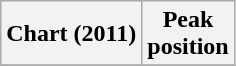<table class="wikitable sortable plainrowheaders">
<tr>
<th>Chart (2011)</th>
<th>Peak<br>position</th>
</tr>
<tr>
</tr>
</table>
